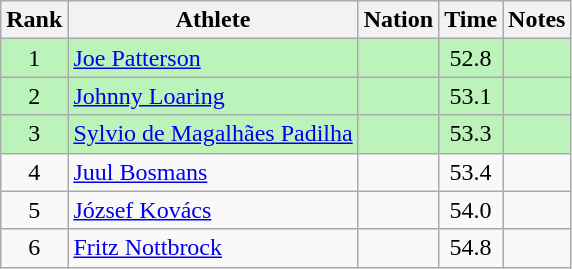<table class="wikitable sortable" style="text-align:center">
<tr>
<th>Rank</th>
<th>Athlete</th>
<th>Nation</th>
<th>Time</th>
<th>Notes</th>
</tr>
<tr bgcolor=bbf3bb>
<td>1</td>
<td align=left><a href='#'>Joe Patterson</a></td>
<td align=left></td>
<td>52.8</td>
<td></td>
</tr>
<tr bgcolor=bbf3bb>
<td>2</td>
<td align=left><a href='#'>Johnny Loaring</a></td>
<td align=left></td>
<td>53.1</td>
<td></td>
</tr>
<tr bgcolor=bbf3bb>
<td>3</td>
<td align=left><a href='#'>Sylvio de Magalhães Padilha</a></td>
<td align=left></td>
<td>53.3</td>
<td></td>
</tr>
<tr>
<td>4</td>
<td align=left><a href='#'>Juul Bosmans</a></td>
<td align=left></td>
<td>53.4</td>
<td></td>
</tr>
<tr>
<td>5</td>
<td align=left><a href='#'>József Kovács</a></td>
<td align=left></td>
<td>54.0</td>
<td></td>
</tr>
<tr>
<td>6</td>
<td align=left><a href='#'>Fritz Nottbrock</a></td>
<td align=left></td>
<td>54.8</td>
<td></td>
</tr>
</table>
